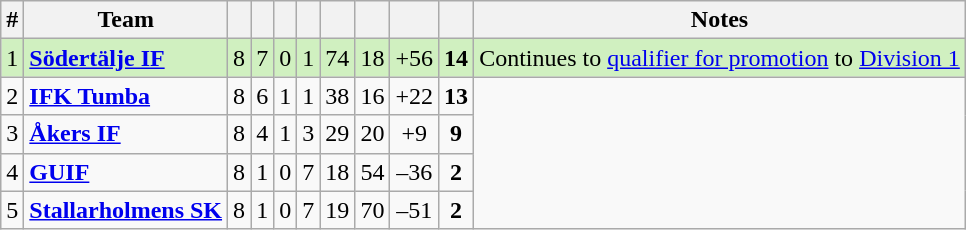<table class="wikitable sortable">
<tr>
<th>#</th>
<th>Team</th>
<th></th>
<th></th>
<th></th>
<th></th>
<th></th>
<th></th>
<th></th>
<th></th>
<th>Notes</th>
</tr>
<tr style="background: #D0F0C0;">
<td>1</td>
<td style="font-weight:bold;"><a href='#'>Södertälje IF</a></td>
<td style="text-align: center;">8</td>
<td style="text-align: center;">7</td>
<td style="text-align: center;">0</td>
<td style="text-align: center;">1</td>
<td style="text-align: center;">74</td>
<td style="text-align: center;">18</td>
<td style="text-align: center;">+56</td>
<td style="text-align: center; font-weight:bold;">14</td>
<td>Continues to <a href='#'>qualifier for promotion</a> to <a href='#'>Division 1</a></td>
</tr>
<tr>
<td>2</td>
<td style="font-weight:bold;"><a href='#'>IFK Tumba</a></td>
<td style="text-align: center;">8</td>
<td style="text-align: center;">6</td>
<td style="text-align: center;">1</td>
<td style="text-align: center;">1</td>
<td style="text-align: center;">38</td>
<td style="text-align: center;">16</td>
<td style="text-align: center;">+22</td>
<td style="text-align: center; font-weight:bold;">13</td>
</tr>
<tr>
<td>3</td>
<td style="font-weight:bold;"><a href='#'>Åkers IF</a></td>
<td style="text-align: center;">8</td>
<td style="text-align: center;">4</td>
<td style="text-align: center;">1</td>
<td style="text-align: center;">3</td>
<td style="text-align: center;">29</td>
<td style="text-align: center;">20</td>
<td style="text-align: center;">+9</td>
<td style="text-align: center; font-weight:bold;">9</td>
</tr>
<tr>
<td>4</td>
<td style="font-weight:bold;"><a href='#'>GUIF</a></td>
<td style="text-align: center;">8</td>
<td style="text-align: center;">1</td>
<td style="text-align: center;">0</td>
<td style="text-align: center;">7</td>
<td style="text-align: center;">18</td>
<td style="text-align: center;">54</td>
<td style="text-align: center;">–36</td>
<td style="text-align: center; font-weight:bold;">2</td>
</tr>
<tr>
<td>5</td>
<td style="font-weight:bold;"><a href='#'>Stallarholmens SK</a></td>
<td style="text-align: center;">8</td>
<td style="text-align: center;">1</td>
<td style="text-align: center;">0</td>
<td style="text-align: center;">7</td>
<td style="text-align: center;">19</td>
<td style="text-align: center;">70</td>
<td style="text-align: center;">–51</td>
<td style="text-align: center; font-weight:bold;">2</td>
</tr>
</table>
